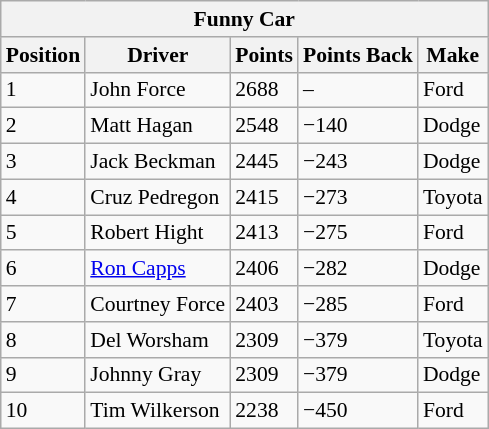<table class="wikitable" style="font-size:90%;">
<tr>
<th colspan="5">Funny Car</th>
</tr>
<tr>
<th>Position</th>
<th>Driver</th>
<th>Points</th>
<th>Points Back</th>
<th>Make</th>
</tr>
<tr>
<td>1</td>
<td>John Force</td>
<td>2688</td>
<td>–</td>
<td>Ford</td>
</tr>
<tr>
<td>2</td>
<td>Matt Hagan</td>
<td>2548</td>
<td>−140</td>
<td>Dodge</td>
</tr>
<tr>
<td>3</td>
<td>Jack Beckman</td>
<td>2445</td>
<td>−243</td>
<td>Dodge</td>
</tr>
<tr>
<td>4</td>
<td>Cruz Pedregon</td>
<td>2415</td>
<td>−273</td>
<td>Toyota</td>
</tr>
<tr>
<td>5</td>
<td>Robert Hight</td>
<td>2413</td>
<td>−275</td>
<td>Ford</td>
</tr>
<tr>
<td>6</td>
<td><a href='#'>Ron Capps</a></td>
<td>2406</td>
<td>−282</td>
<td>Dodge</td>
</tr>
<tr>
<td>7</td>
<td>Courtney Force</td>
<td>2403</td>
<td>−285</td>
<td>Ford</td>
</tr>
<tr>
<td>8</td>
<td>Del Worsham</td>
<td>2309</td>
<td>−379</td>
<td>Toyota</td>
</tr>
<tr>
<td>9</td>
<td>Johnny Gray</td>
<td>2309</td>
<td>−379</td>
<td>Dodge</td>
</tr>
<tr>
<td>10</td>
<td>Tim Wilkerson</td>
<td>2238</td>
<td>−450</td>
<td>Ford</td>
</tr>
</table>
